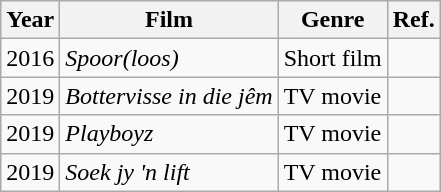<table class="wikitable">
<tr>
<th>Year</th>
<th>Film</th>
<th>Genre</th>
<th>Ref.</th>
</tr>
<tr>
<td>2016</td>
<td><em>Spoor(loos)</em></td>
<td>Short film</td>
<td></td>
</tr>
<tr>
<td>2019</td>
<td><em>Bottervisse in die jêm</em></td>
<td>TV movie</td>
<td></td>
</tr>
<tr>
<td>2019</td>
<td><em>Playboyz</em></td>
<td>TV movie</td>
<td></td>
</tr>
<tr>
<td>2019</td>
<td><em>Soek jy 'n lift</em></td>
<td>TV movie</td>
<td></td>
</tr>
</table>
